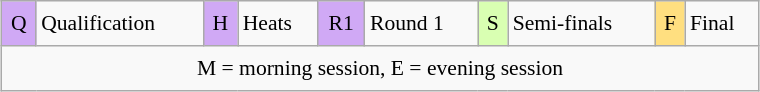<table class="wikitable" style="margin:0.5em auto; font-size:90%;position:relative; line-height:1.6em;" width=40%>
<tr>
<td bgcolor="#D0A9F5" align=center>Q</td>
<td>Qualification</td>
<td bgcolor="#D0A9F5" align=center>H</td>
<td>Heats</td>
<td bgcolor="#D0A9F5" align=center>R1</td>
<td>Round 1</td>
<td bgcolor="#D9FFB2" align=center>S</td>
<td>Semi-finals</td>
<td bgcolor="#FFDF80" align=center>F</td>
<td>Final</td>
</tr>
<tr>
<td colspan=10 align=center>M = morning session, E = evening session</td>
</tr>
</table>
